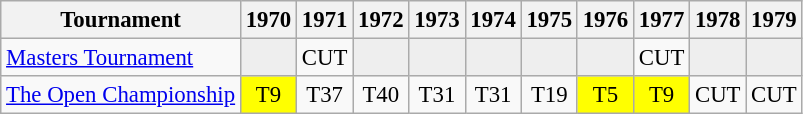<table class="wikitable" style="font-size:95%;text-align:center;">
<tr>
<th>Tournament</th>
<th>1970</th>
<th>1971</th>
<th>1972</th>
<th>1973</th>
<th>1974</th>
<th>1975</th>
<th>1976</th>
<th>1977</th>
<th>1978</th>
<th>1979</th>
</tr>
<tr>
<td align=left><a href='#'>Masters Tournament</a></td>
<td style="background:#eeeeee;"></td>
<td>CUT</td>
<td style="background:#eeeeee;"></td>
<td style="background:#eeeeee;"></td>
<td style="background:#eeeeee;"></td>
<td style="background:#eeeeee;"></td>
<td style="background:#eeeeee;"></td>
<td>CUT</td>
<td style="background:#eeeeee;"></td>
<td style="background:#eeeeee;"></td>
</tr>
<tr>
<td align=left><a href='#'>The Open Championship</a></td>
<td style="background:yellow;">T9</td>
<td>T37</td>
<td>T40</td>
<td>T31</td>
<td>T31</td>
<td>T19</td>
<td style="background:yellow;">T5</td>
<td style="background:yellow;">T9</td>
<td>CUT</td>
<td>CUT</td>
</tr>
</table>
